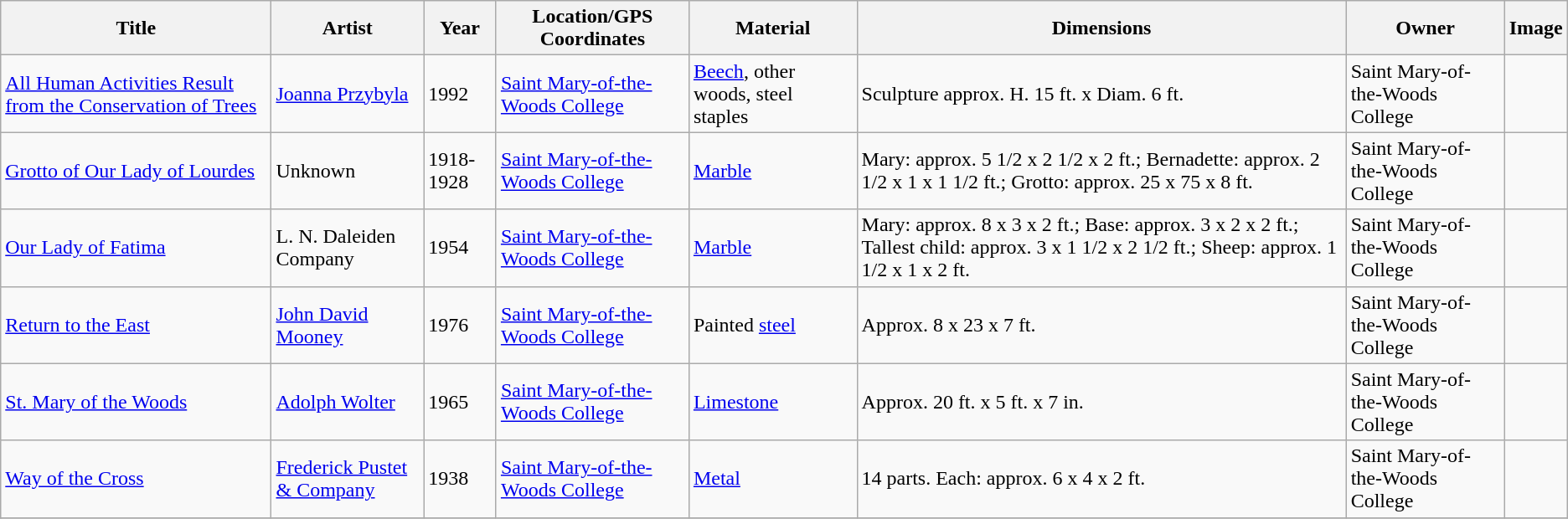<table class="wikitable sortable">
<tr>
<th>Title</th>
<th>Artist</th>
<th>Year</th>
<th>Location/GPS Coordinates</th>
<th>Material</th>
<th>Dimensions</th>
<th>Owner</th>
<th>Image</th>
</tr>
<tr>
<td><a href='#'>All Human Activities Result from the Conservation of Trees</a></td>
<td><a href='#'>Joanna Przybyla</a></td>
<td>1992</td>
<td><a href='#'>Saint Mary-of-the-Woods College</a></td>
<td><a href='#'>Beech</a>, other woods, steel staples</td>
<td>Sculpture approx. H. 15 ft. x Diam. 6 ft.</td>
<td>Saint Mary-of-the-Woods College</td>
<td></td>
</tr>
<tr>
<td><a href='#'>Grotto of Our Lady of Lourdes</a></td>
<td>Unknown</td>
<td>1918-1928</td>
<td><a href='#'>Saint Mary-of-the-Woods College</a></td>
<td><a href='#'>Marble</a></td>
<td>Mary: approx. 5 1/2 x 2 1/2 x 2 ft.; Bernadette: approx. 2 1/2 x 1 x 1 1/2 ft.; Grotto: approx. 25 x 75 x 8 ft.</td>
<td>Saint Mary-of-the-Woods College</td>
<td></td>
</tr>
<tr>
<td><a href='#'>Our Lady of Fatima</a></td>
<td>L. N. Daleiden Company</td>
<td>1954</td>
<td><a href='#'>Saint Mary-of-the-Woods College</a></td>
<td><a href='#'>Marble</a></td>
<td>Mary: approx. 8 x 3 x 2 ft.; Base: approx. 3 x 2 x 2 ft.; Tallest child: approx. 3 x 1 1/2 x 2 1/2 ft.; Sheep: approx. 1 1/2 x 1 x 2 ft.</td>
<td>Saint Mary-of-the-Woods College</td>
<td></td>
</tr>
<tr>
<td><a href='#'>Return to the East</a></td>
<td><a href='#'>John David Mooney</a></td>
<td>1976</td>
<td><a href='#'>Saint Mary-of-the-Woods College</a></td>
<td>Painted <a href='#'>steel</a></td>
<td>Approx. 8 x 23 x 7 ft.</td>
<td>Saint Mary-of-the-Woods College</td>
<td></td>
</tr>
<tr>
<td><a href='#'>St. Mary of the Woods</a></td>
<td><a href='#'>Adolph Wolter</a></td>
<td>1965</td>
<td><a href='#'>Saint Mary-of-the-Woods College</a></td>
<td><a href='#'>Limestone</a></td>
<td>Approx. 20 ft. x 5 ft. x 7 in.</td>
<td>Saint Mary-of-the-Woods College</td>
<td></td>
</tr>
<tr>
<td><a href='#'>Way of the Cross</a></td>
<td><a href='#'>Frederick Pustet & Company</a></td>
<td>1938</td>
<td><a href='#'>Saint Mary-of-the-Woods College</a></td>
<td><a href='#'>Metal</a></td>
<td>14 parts. Each: approx. 6 x 4 x 2 ft.</td>
<td>Saint Mary-of-the-Woods College</td>
<td></td>
</tr>
<tr>
</tr>
</table>
